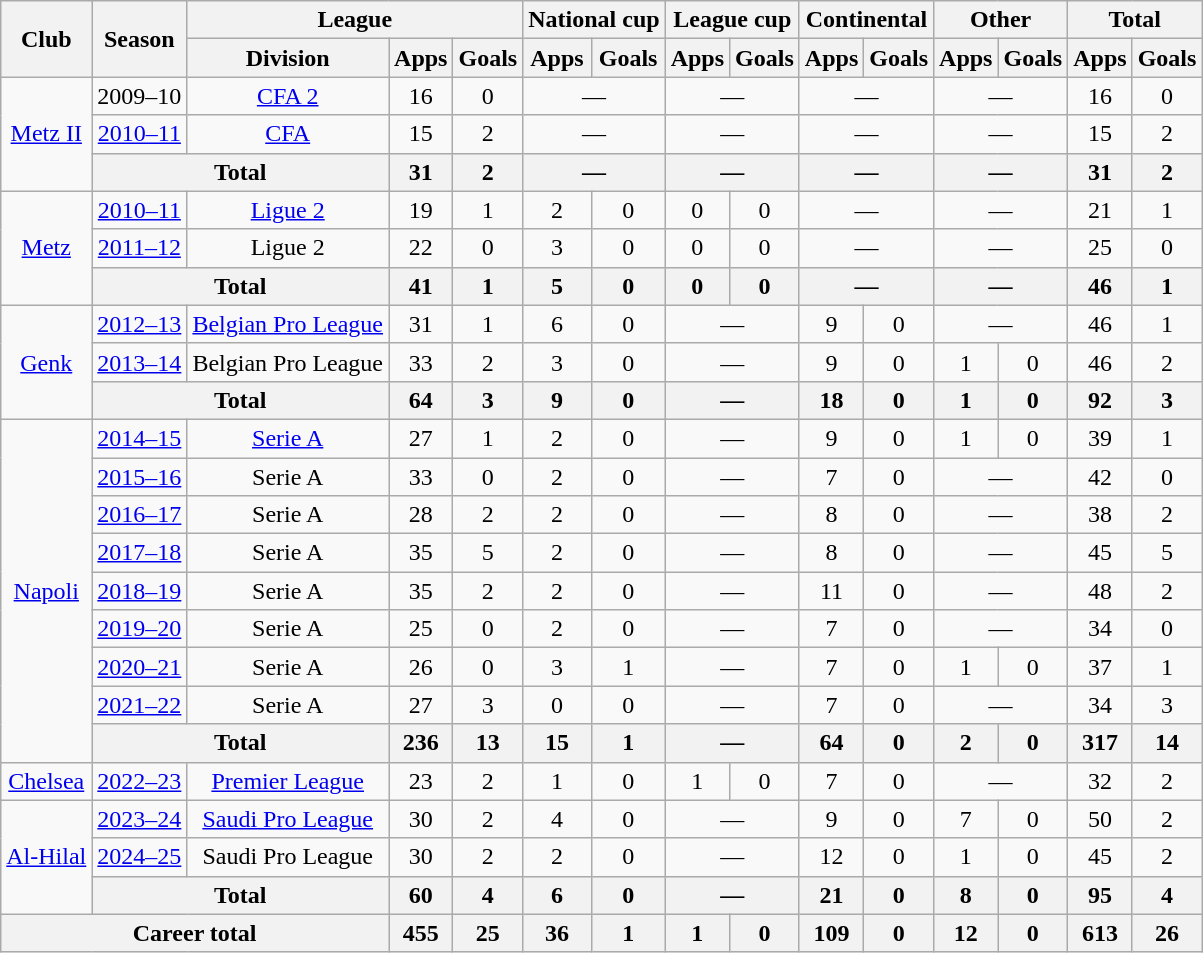<table class="wikitable" style="text-align: center;">
<tr>
<th rowspan="2">Club</th>
<th rowspan="2">Season</th>
<th colspan="3">League</th>
<th colspan="2">National cup</th>
<th colspan="2">League cup</th>
<th colspan="2">Continental</th>
<th colspan="2">Other</th>
<th colspan="2">Total</th>
</tr>
<tr>
<th>Division</th>
<th>Apps</th>
<th>Goals</th>
<th>Apps</th>
<th>Goals</th>
<th>Apps</th>
<th>Goals</th>
<th>Apps</th>
<th>Goals</th>
<th>Apps</th>
<th>Goals</th>
<th>Apps</th>
<th>Goals</th>
</tr>
<tr>
<td rowspan="3"><a href='#'>Metz II</a></td>
<td>2009–10</td>
<td><a href='#'>CFA 2</a></td>
<td>16</td>
<td>0</td>
<td colspan="2">—</td>
<td colspan="2">—</td>
<td colspan="2">—</td>
<td colspan="2">—</td>
<td>16</td>
<td>0</td>
</tr>
<tr>
<td><a href='#'>2010–11</a></td>
<td><a href='#'>CFA</a></td>
<td>15</td>
<td>2</td>
<td colspan="2">—</td>
<td colspan="2">—</td>
<td colspan="2">—</td>
<td colspan="2">—</td>
<td>15</td>
<td>2</td>
</tr>
<tr>
<th colspan="2">Total</th>
<th>31</th>
<th>2</th>
<th colspan="2">—</th>
<th colspan="2">—</th>
<th colspan="2">—</th>
<th colspan="2">—</th>
<th>31</th>
<th>2</th>
</tr>
<tr>
<td rowspan="3"><a href='#'>Metz</a></td>
<td><a href='#'>2010–11</a></td>
<td><a href='#'>Ligue 2</a></td>
<td>19</td>
<td>1</td>
<td>2</td>
<td>0</td>
<td>0</td>
<td>0</td>
<td colspan="2">—</td>
<td colspan="2">—</td>
<td>21</td>
<td>1</td>
</tr>
<tr>
<td><a href='#'>2011–12</a></td>
<td>Ligue 2</td>
<td>22</td>
<td>0</td>
<td>3</td>
<td>0</td>
<td>0</td>
<td>0</td>
<td colspan="2">—</td>
<td colspan="2">—</td>
<td>25</td>
<td>0</td>
</tr>
<tr>
<th colspan="2">Total</th>
<th>41</th>
<th>1</th>
<th>5</th>
<th>0</th>
<th>0</th>
<th>0</th>
<th colspan="2">—</th>
<th colspan="2">—</th>
<th>46</th>
<th>1</th>
</tr>
<tr>
<td rowspan="3"><a href='#'>Genk</a></td>
<td><a href='#'>2012–13</a></td>
<td><a href='#'>Belgian Pro League</a></td>
<td>31</td>
<td>1</td>
<td>6</td>
<td>0</td>
<td colspan="2">—</td>
<td>9</td>
<td>0</td>
<td colspan="2">—</td>
<td>46</td>
<td>1</td>
</tr>
<tr>
<td><a href='#'>2013–14</a></td>
<td>Belgian Pro League</td>
<td>33</td>
<td>2</td>
<td>3</td>
<td>0</td>
<td colspan="2">—</td>
<td>9</td>
<td>0</td>
<td>1</td>
<td>0</td>
<td>46</td>
<td>2</td>
</tr>
<tr>
<th colspan="2">Total</th>
<th>64</th>
<th>3</th>
<th>9</th>
<th>0</th>
<th colspan="2">—</th>
<th>18</th>
<th>0</th>
<th>1</th>
<th>0</th>
<th>92</th>
<th>3</th>
</tr>
<tr>
<td rowspan="9"><a href='#'>Napoli</a></td>
<td><a href='#'>2014–15</a></td>
<td><a href='#'>Serie A</a></td>
<td>27</td>
<td>1</td>
<td>2</td>
<td>0</td>
<td colspan="2">—</td>
<td>9</td>
<td>0</td>
<td>1</td>
<td>0</td>
<td>39</td>
<td>1</td>
</tr>
<tr>
<td><a href='#'>2015–16</a></td>
<td>Serie A</td>
<td>33</td>
<td>0</td>
<td>2</td>
<td>0</td>
<td colspan="2">—</td>
<td>7</td>
<td>0</td>
<td colspan="2">—</td>
<td>42</td>
<td>0</td>
</tr>
<tr>
<td><a href='#'>2016–17</a></td>
<td>Serie A</td>
<td>28</td>
<td>2</td>
<td>2</td>
<td>0</td>
<td colspan="2">—</td>
<td>8</td>
<td>0</td>
<td colspan="2">—</td>
<td>38</td>
<td>2</td>
</tr>
<tr>
<td><a href='#'>2017–18</a></td>
<td>Serie A</td>
<td>35</td>
<td>5</td>
<td>2</td>
<td>0</td>
<td colspan="2">—</td>
<td>8</td>
<td>0</td>
<td colspan="2">—</td>
<td>45</td>
<td>5</td>
</tr>
<tr>
<td><a href='#'>2018–19</a></td>
<td>Serie A</td>
<td>35</td>
<td>2</td>
<td>2</td>
<td>0</td>
<td colspan="2">—</td>
<td>11</td>
<td>0</td>
<td colspan="2">—</td>
<td>48</td>
<td>2</td>
</tr>
<tr>
<td><a href='#'>2019–20</a></td>
<td>Serie A</td>
<td>25</td>
<td>0</td>
<td>2</td>
<td>0</td>
<td colspan="2">—</td>
<td>7</td>
<td>0</td>
<td colspan="2">—</td>
<td>34</td>
<td>0</td>
</tr>
<tr>
<td><a href='#'>2020–21</a></td>
<td>Serie A</td>
<td>26</td>
<td>0</td>
<td>3</td>
<td>1</td>
<td colspan="2">—</td>
<td>7</td>
<td>0</td>
<td>1</td>
<td>0</td>
<td>37</td>
<td>1</td>
</tr>
<tr>
<td><a href='#'>2021–22</a></td>
<td>Serie A</td>
<td>27</td>
<td>3</td>
<td>0</td>
<td>0</td>
<td colspan="2">—</td>
<td>7</td>
<td>0</td>
<td colspan="2">—</td>
<td>34</td>
<td>3</td>
</tr>
<tr>
<th colspan="2">Total</th>
<th>236</th>
<th>13</th>
<th>15</th>
<th>1</th>
<th colspan="2">—</th>
<th>64</th>
<th>0</th>
<th>2</th>
<th>0</th>
<th>317</th>
<th>14</th>
</tr>
<tr>
<td><a href='#'>Chelsea</a></td>
<td><a href='#'>2022–23</a></td>
<td><a href='#'>Premier League</a></td>
<td>23</td>
<td>2</td>
<td>1</td>
<td>0</td>
<td>1</td>
<td>0</td>
<td>7</td>
<td>0</td>
<td colspan="2">—</td>
<td>32</td>
<td>2</td>
</tr>
<tr>
<td rowspan="3"><a href='#'>Al-Hilal</a></td>
<td><a href='#'>2023–24</a></td>
<td><a href='#'>Saudi Pro League</a></td>
<td>30</td>
<td>2</td>
<td>4</td>
<td>0</td>
<td colspan="2">—</td>
<td>9</td>
<td>0</td>
<td>7</td>
<td>0</td>
<td>50</td>
<td>2</td>
</tr>
<tr>
<td><a href='#'>2024–25</a></td>
<td>Saudi Pro League</td>
<td>30</td>
<td>2</td>
<td>2</td>
<td>0</td>
<td colspan="2">—</td>
<td>12</td>
<td>0</td>
<td>1</td>
<td>0</td>
<td>45</td>
<td>2</td>
</tr>
<tr>
<th colspan="2">Total</th>
<th>60</th>
<th>4</th>
<th>6</th>
<th>0</th>
<th colspan="2">—</th>
<th>21</th>
<th>0</th>
<th>8</th>
<th>0</th>
<th>95</th>
<th>4</th>
</tr>
<tr>
<th colspan="3">Career total</th>
<th>455</th>
<th>25</th>
<th>36</th>
<th>1</th>
<th>1</th>
<th>0</th>
<th>109</th>
<th>0</th>
<th>12</th>
<th>0</th>
<th>613</th>
<th>26</th>
</tr>
</table>
